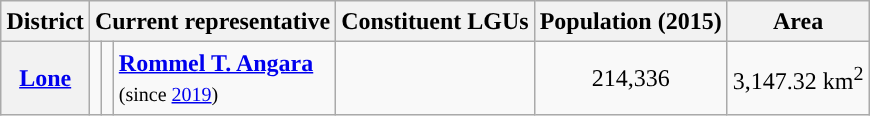<table class="wikitable sortable" style="margin: 1em auto; font-size:100%; line-height:20px; text-align:center">
<tr>
<th>District</th>
<th colspan="3">Current representative</th>
<th>Constituent LGUs</th>
<th>Population (2015)</th>
<th>Area</th>
</tr>
<tr>
<th><a href='#'>Lone</a></th>
<td style="background:"></td>
<td></td>
<td style="text-align:left;"><strong><a href='#'>Rommel T. Angara</a></strong><br><small>(since <a href='#'>2019</a>)</small></td>
<td></td>
<td>214,336</td>
<td>3,147.32 km<sup>2</sup></td>
</tr>
</table>
